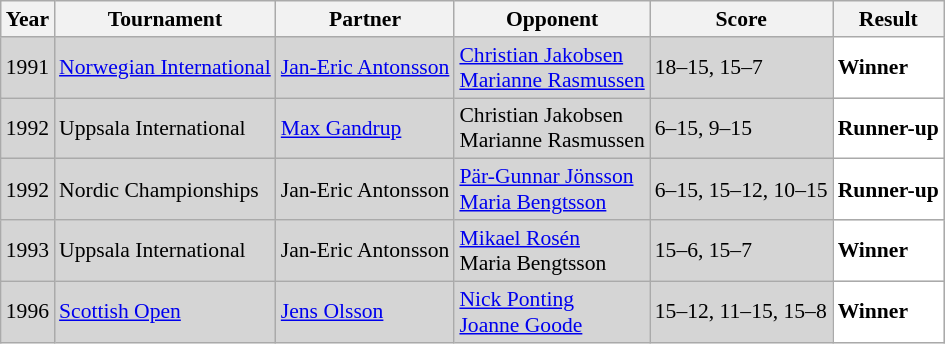<table class="sortable wikitable" style="font-size: 90%">
<tr>
<th>Year</th>
<th>Tournament</th>
<th>Partner</th>
<th>Opponent</th>
<th>Score</th>
<th>Result</th>
</tr>
<tr style="background:#D5D5D5">
<td align="center">1991</td>
<td align="left"><a href='#'>Norwegian International</a></td>
<td align="left"> <a href='#'>Jan-Eric Antonsson</a></td>
<td align="left"> <a href='#'>Christian Jakobsen</a><br> <a href='#'>Marianne Rasmussen</a></td>
<td align="left">18–15, 15–7</td>
<td style="text-align:left; background:white"> <strong>Winner</strong></td>
</tr>
<tr style="background:#D5D5D5">
<td align="center">1992</td>
<td align="left">Uppsala International</td>
<td align="left"> <a href='#'>Max Gandrup</a></td>
<td align="left"> Christian Jakobsen<br> Marianne Rasmussen</td>
<td align="left">6–15, 9–15</td>
<td style="text-align:left; background:white"> <strong>Runner-up</strong></td>
</tr>
<tr style="background:#D5D5D5">
<td align="center">1992</td>
<td align="left">Nordic Championships</td>
<td align="left"> Jan-Eric Antonsson</td>
<td align="left"> <a href='#'>Pär-Gunnar Jönsson</a><br> <a href='#'>Maria Bengtsson</a></td>
<td align="left">6–15, 15–12, 10–15</td>
<td style="text-align:left; background:white"> <strong>Runner-up</strong></td>
</tr>
<tr style="background:#D5D5D5">
<td align="center">1993</td>
<td align="left">Uppsala International</td>
<td align="left"> Jan-Eric Antonsson</td>
<td align="left"> <a href='#'>Mikael Rosén</a><br> Maria Bengtsson</td>
<td align="left">15–6, 15–7</td>
<td style="text-align:left; background:white"> <strong>Winner</strong></td>
</tr>
<tr style="background:#D5D5D5">
<td align="center">1996</td>
<td align="left"><a href='#'>Scottish Open</a></td>
<td align="left"> <a href='#'>Jens Olsson</a></td>
<td align="left"> <a href='#'>Nick Ponting</a><br> <a href='#'>Joanne Goode</a></td>
<td align="left">15–12, 11–15, 15–8</td>
<td style="text-align:left; background:white"> <strong>Winner</strong></td>
</tr>
</table>
